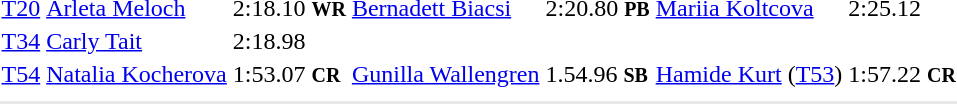<table>
<tr>
<td><a href='#'>T20</a></td>
<td><a href='#'>Arleta Meloch</a><br></td>
<td>2:18.10 <small><strong>WR</strong></small></td>
<td><a href='#'>Bernadett Biacsi</a><br></td>
<td>2:20.80 <small><strong>PB</strong></small></td>
<td><a href='#'>Mariia Koltcova</a><br></td>
<td>2:25.12</td>
</tr>
<tr>
<td><a href='#'>T34</a> </td>
<td><a href='#'>Carly Tait</a><br></td>
<td>2:18.98</td>
<td></td>
<td></td>
<td></td>
<td></td>
</tr>
<tr>
<td><a href='#'>T54</a></td>
<td><a href='#'>Natalia Kocherova</a><br></td>
<td>1:53.07 <small><strong>CR</strong></small></td>
<td><a href='#'>Gunilla Wallengren</a><br></td>
<td>1.54.96 <small><strong>SB</strong></small></td>
<td><a href='#'>Hamide Kurt</a> (<a href='#'>T53</a>)<br></td>
<td>1:57.22 <small><strong>CR</strong></small></td>
</tr>
<tr>
<td colspan=7></td>
</tr>
<tr>
</tr>
<tr bgcolor= e8e8e8>
<td colspan=7></td>
</tr>
</table>
